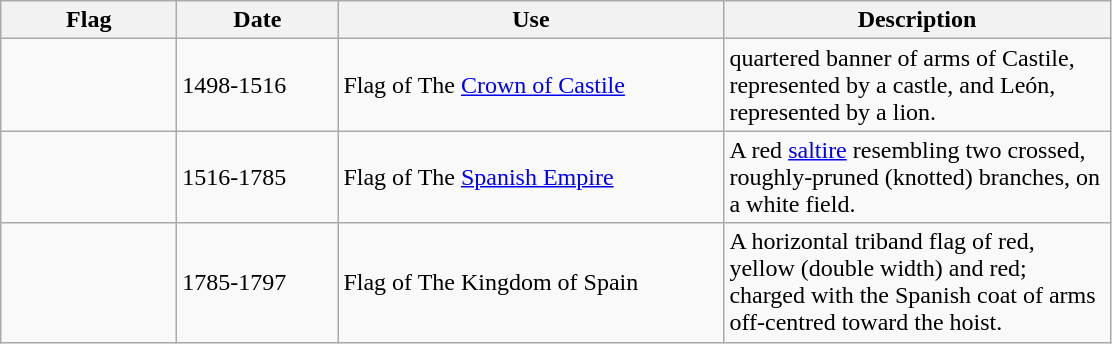<table class="wikitable">
<tr>
<th style="width:110px;">Flag</th>
<th style="width:100px;">Date</th>
<th style="width:250px;">Use</th>
<th style="width:250px;">Description</th>
</tr>
<tr>
<td></td>
<td>1498-1516</td>
<td>Flag of The <a href='#'>Crown of Castile</a></td>
<td>quartered banner of arms of Castile, represented by a castle, and León, represented by a lion.</td>
</tr>
<tr>
<td></td>
<td>1516-1785</td>
<td>Flag of The <a href='#'>Spanish Empire</a></td>
<td>A red <a href='#'>saltire</a> resembling two crossed, roughly-pruned (knotted) branches, on a white field.</td>
</tr>
<tr>
<td></td>
<td>1785-1797</td>
<td>Flag of The Kingdom of Spain</td>
<td>A horizontal triband flag of red, yellow (double width) and red; charged with the Spanish coat of arms off-centred toward the hoist.</td>
</tr>
</table>
